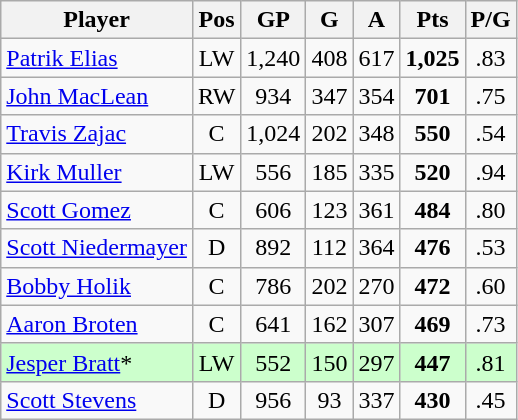<table class="wikitable" style="text-align:center;">
<tr>
<th>Player</th>
<th>Pos</th>
<th>GP</th>
<th>G</th>
<th>A</th>
<th>Pts</th>
<th>P/G</th>
</tr>
<tr>
<td style="text-align:left;"><a href='#'>Patrik Elias</a></td>
<td>LW</td>
<td>1,240</td>
<td>408</td>
<td>617</td>
<td><strong>1,025</strong></td>
<td>.83</td>
</tr>
<tr>
<td style="text-align:left;"><a href='#'>John MacLean</a></td>
<td>RW</td>
<td>934</td>
<td>347</td>
<td>354</td>
<td><strong>701</strong></td>
<td>.75</td>
</tr>
<tr>
<td style="text-align:left;"><a href='#'>Travis Zajac</a></td>
<td>C</td>
<td>1,024</td>
<td>202</td>
<td>348</td>
<td><strong>550</strong></td>
<td>.54</td>
</tr>
<tr>
<td style="text-align:left;"><a href='#'>Kirk Muller</a></td>
<td>LW</td>
<td>556</td>
<td>185</td>
<td>335</td>
<td><strong>520</strong></td>
<td>.94</td>
</tr>
<tr>
<td style="text-align:left;"><a href='#'>Scott Gomez</a></td>
<td>C</td>
<td>606</td>
<td>123</td>
<td>361</td>
<td><strong>484</strong></td>
<td>.80</td>
</tr>
<tr>
<td style="text-align:left;"><a href='#'>Scott Niedermayer</a></td>
<td>D</td>
<td>892</td>
<td>112</td>
<td>364</td>
<td><strong>476</strong></td>
<td>.53</td>
</tr>
<tr>
<td style="text-align:left;"><a href='#'>Bobby Holik</a></td>
<td>C</td>
<td>786</td>
<td>202</td>
<td>270</td>
<td><strong>472</strong></td>
<td>.60</td>
</tr>
<tr>
<td style="text-align:left;"><a href='#'>Aaron Broten</a></td>
<td>C</td>
<td>641</td>
<td>162</td>
<td>307</td>
<td><strong>469</strong></td>
<td>.73</td>
</tr>
<tr style="background:#cfc;">
<td style="text-align:left;"><a href='#'>Jesper Bratt</a>*</td>
<td>LW</td>
<td>552</td>
<td>150</td>
<td>297</td>
<td><strong>447</strong></td>
<td>.81</td>
</tr>
<tr>
<td style="text-align:left;"><a href='#'>Scott Stevens</a></td>
<td>D</td>
<td>956</td>
<td>93</td>
<td>337</td>
<td><strong>430</strong></td>
<td>.45</td>
</tr>
</table>
